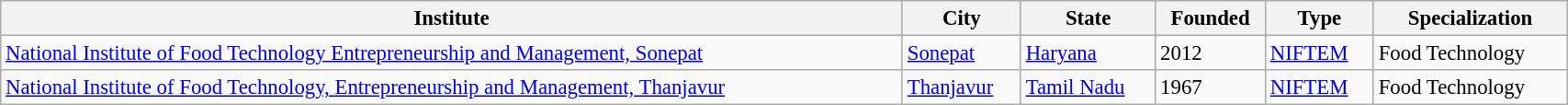<table class="wikitable sortable" style="width:90%; font-size:95%">
<tr align=center>
<th>Institute</th>
<th>City</th>
<th>State</th>
<th>Founded</th>
<th>Type</th>
<th>Specialization</th>
</tr>
<tr>
<td><a href='#'>National Institute of Food Technology Entrepreneurship and Management, Sonepat</a></td>
<td><a href='#'>Sonepat</a></td>
<td><a href='#'>Haryana</a></td>
<td>2012</td>
<td><a href='#'>NIFTEM</a></td>
<td>Food Technology</td>
</tr>
<tr>
<td><a href='#'>National Institute of Food Technology, Entrepreneurship and Management, Thanjavur</a></td>
<td><a href='#'>Thanjavur</a></td>
<td><a href='#'>Tamil Nadu</a></td>
<td>1967</td>
<td><a href='#'>NIFTEM</a></td>
<td>Food Technology</td>
</tr>
</table>
